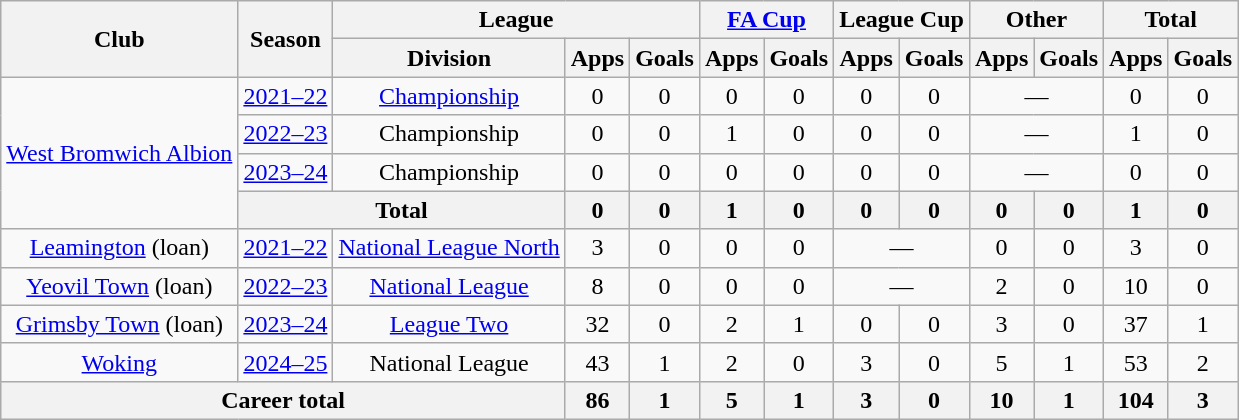<table class="wikitable" style="text-align:center">
<tr>
<th rowspan="2">Club</th>
<th rowspan="2">Season</th>
<th colspan="3">League</th>
<th colspan="2"><a href='#'>FA Cup</a></th>
<th colspan="2">League Cup</th>
<th colspan="2">Other</th>
<th colspan="2">Total</th>
</tr>
<tr>
<th>Division</th>
<th>Apps</th>
<th>Goals</th>
<th>Apps</th>
<th>Goals</th>
<th>Apps</th>
<th>Goals</th>
<th>Apps</th>
<th>Goals</th>
<th>Apps</th>
<th>Goals</th>
</tr>
<tr>
<td rowspan="4"><a href='#'>West Bromwich Albion</a></td>
<td><a href='#'>2021–22</a></td>
<td><a href='#'>Championship</a></td>
<td>0</td>
<td>0</td>
<td>0</td>
<td>0</td>
<td>0</td>
<td>0</td>
<td colspan="2">—</td>
<td>0</td>
<td>0</td>
</tr>
<tr>
<td><a href='#'>2022–23</a></td>
<td>Championship</td>
<td>0</td>
<td>0</td>
<td>1</td>
<td>0</td>
<td>0</td>
<td>0</td>
<td colspan="2">—</td>
<td>1</td>
<td>0</td>
</tr>
<tr>
<td><a href='#'>2023–24</a></td>
<td>Championship</td>
<td>0</td>
<td>0</td>
<td>0</td>
<td>0</td>
<td>0</td>
<td>0</td>
<td colspan="2">—</td>
<td>0</td>
<td>0</td>
</tr>
<tr>
<th colspan="2">Total</th>
<th>0</th>
<th>0</th>
<th>1</th>
<th>0</th>
<th>0</th>
<th>0</th>
<th>0</th>
<th>0</th>
<th>1</th>
<th>0</th>
</tr>
<tr>
<td><a href='#'>Leamington</a> (loan)</td>
<td><a href='#'>2021–22</a></td>
<td><a href='#'>National League North</a></td>
<td>3</td>
<td>0</td>
<td>0</td>
<td>0</td>
<td colspan="2">—</td>
<td>0</td>
<td>0</td>
<td>3</td>
<td>0</td>
</tr>
<tr>
<td><a href='#'>Yeovil Town</a> (loan)</td>
<td><a href='#'>2022–23</a></td>
<td><a href='#'>National League</a></td>
<td>8</td>
<td>0</td>
<td>0</td>
<td>0</td>
<td colspan="2">—</td>
<td>2</td>
<td>0</td>
<td>10</td>
<td>0</td>
</tr>
<tr>
<td><a href='#'>Grimsby Town</a> (loan)</td>
<td><a href='#'>2023–24</a></td>
<td><a href='#'>League Two</a></td>
<td>32</td>
<td>0</td>
<td>2</td>
<td>1</td>
<td>0</td>
<td>0</td>
<td>3</td>
<td>0</td>
<td>37</td>
<td>1</td>
</tr>
<tr>
<td><a href='#'>Woking</a></td>
<td><a href='#'>2024–25</a></td>
<td>National League</td>
<td>43</td>
<td>1</td>
<td>2</td>
<td>0</td>
<td>3</td>
<td>0</td>
<td>5</td>
<td>1</td>
<td>53</td>
<td>2</td>
</tr>
<tr>
<th colspan="3">Career total</th>
<th>86</th>
<th>1</th>
<th>5</th>
<th>1</th>
<th>3</th>
<th>0</th>
<th>10</th>
<th>1</th>
<th>104</th>
<th>3</th>
</tr>
</table>
